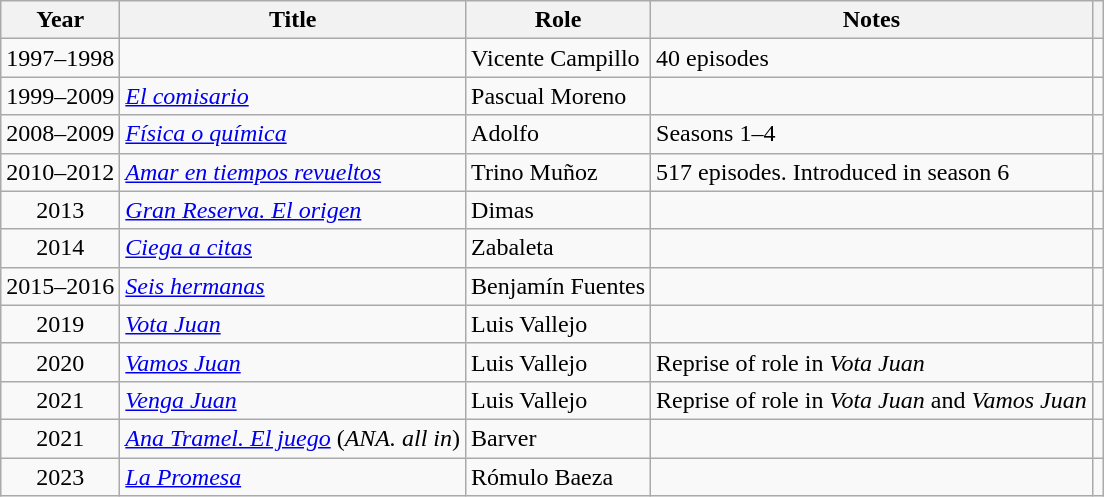<table class="wikitable sortable">
<tr>
<th>Year</th>
<th>Title</th>
<th>Role</th>
<th class="unsortable">Notes</th>
<th></th>
</tr>
<tr>
<td align = "center">1997–1998</td>
<td><em></em></td>
<td>Vicente Campillo</td>
<td>40 episodes</td>
<td align = "center"></td>
</tr>
<tr>
<td align = "center">1999–2009</td>
<td><em><a href='#'>El comisario</a></em></td>
<td>Pascual Moreno</td>
<td></td>
<td align = "center"></td>
</tr>
<tr>
<td align = "center">2008–2009</td>
<td><em><a href='#'>Física o química</a></em></td>
<td>Adolfo</td>
<td>Seasons 1–4</td>
<td align = "center"></td>
</tr>
<tr>
<td align = "center">2010–2012</td>
<td><em><a href='#'>Amar en tiempos revueltos</a></em></td>
<td>Trino Muñoz</td>
<td>517 episodes. Introduced in season 6</td>
<td align = "center"></td>
</tr>
<tr>
<td align = "center">2013</td>
<td><em><a href='#'>Gran Reserva. El origen</a></em></td>
<td>Dimas</td>
<td></td>
<td align = "center"></td>
</tr>
<tr>
<td align = "center">2014</td>
<td><em><a href='#'>Ciega a citas</a></em></td>
<td>Zabaleta</td>
<td></td>
<td align = "center"></td>
</tr>
<tr>
<td align = "center">2015–2016</td>
<td><em><a href='#'>Seis hermanas</a></em></td>
<td>Benjamín Fuentes</td>
<td></td>
<td align = "center"></td>
</tr>
<tr>
<td align = "center">2019</td>
<td><em><a href='#'>Vota Juan</a></em></td>
<td>Luis Vallejo</td>
<td></td>
<td align = "center"></td>
</tr>
<tr>
<td align = "center">2020</td>
<td><em><a href='#'>Vamos Juan</a></em></td>
<td>Luis Vallejo</td>
<td>Reprise of role in <em>Vota Juan</em></td>
<td align = "center"></td>
</tr>
<tr>
<td align = "center">2021</td>
<td><em><a href='#'>Venga Juan</a></em></td>
<td>Luis Vallejo</td>
<td>Reprise of role in <em>Vota Juan</em> and <em>Vamos Juan</em></td>
<td align = "center"></td>
</tr>
<tr>
<td align = "center">2021</td>
<td><em><a href='#'>Ana Tramel. El juego</a></em> (<em>ANA. all in</em>)</td>
<td>Barver</td>
<td></td>
<td align = "center"></td>
</tr>
<tr>
<td align = "center">2023</td>
<td><em><a href='#'>La Promesa</a></em></td>
<td>Rómulo Baeza</td>
<td></td>
<td align = "center"></td>
</tr>
</table>
